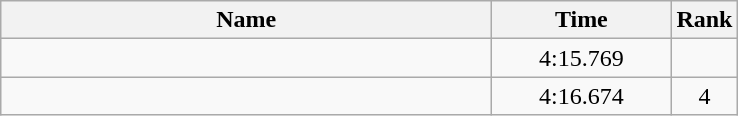<table class="wikitable" style="text-align:center;">
<tr>
<th style="width:20em">Name</th>
<th style="width:7em">Time</th>
<th>Rank</th>
</tr>
<tr>
<td align="left"></td>
<td>4:15.769</td>
<td></td>
</tr>
<tr>
<td align="left"></td>
<td>4:16.674</td>
<td>4</td>
</tr>
</table>
